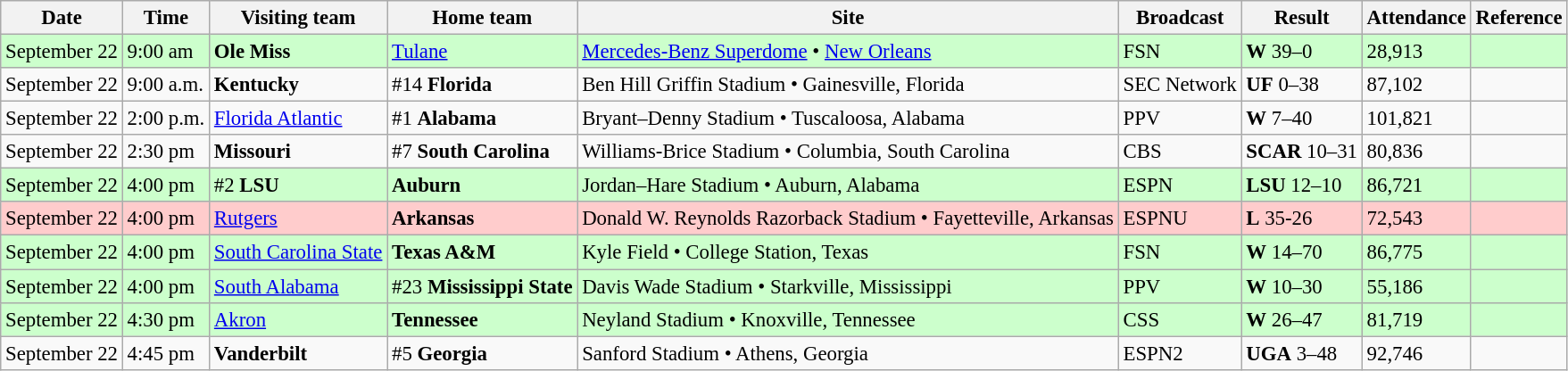<table class="wikitable" style="font-size:95%;">
<tr>
<th>Date</th>
<th>Time</th>
<th>Visiting team</th>
<th>Home team</th>
<th>Site</th>
<th>Broadcast</th>
<th>Result</th>
<th>Attendance</th>
<th class="unsortable">Reference</th>
</tr>
<tr bgcolor=ccffcc>
<td>September 22</td>
<td>9:00 am</td>
<td><strong>Ole Miss</strong></td>
<td><a href='#'>Tulane</a></td>
<td><a href='#'>Mercedes-Benz Superdome</a> • <a href='#'>New Orleans</a></td>
<td>FSN</td>
<td><strong>W</strong> 39–0</td>
<td>28,913</td>
<td align="center"></td>
</tr>
<tr bgcolor=>
<td>September 22</td>
<td>9:00 a.m.</td>
<td><strong>Kentucky</strong></td>
<td>#14 <strong>Florida</strong></td>
<td>Ben Hill Griffin Stadium • Gainesville, Florida</td>
<td>SEC Network</td>
<td><strong>UF</strong> 0–38</td>
<td>87,102</td>
<td align="center"></td>
</tr>
<tr bgcolor=>
<td>September 22</td>
<td>2:00 p.m.</td>
<td><a href='#'>Florida Atlantic</a></td>
<td>#1 <strong>Alabama</strong></td>
<td>Bryant–Denny Stadium • Tuscaloosa, Alabama</td>
<td>PPV</td>
<td><strong>W</strong> 7–40</td>
<td>101,821</td>
<td align="center"></td>
</tr>
<tr bgcolor=>
<td>September 22</td>
<td>2:30 pm</td>
<td><strong>Missouri</strong></td>
<td>#7 <strong>South Carolina</strong></td>
<td>Williams-Brice Stadium • Columbia, South Carolina</td>
<td>CBS</td>
<td><strong>SCAR</strong> 10–31</td>
<td>80,836</td>
<td align="center"></td>
</tr>
<tr bgcolor=ccffcc>
<td>September 22</td>
<td>4:00 pm</td>
<td>#2 <strong>LSU</strong></td>
<td><strong>Auburn</strong></td>
<td>Jordan–Hare Stadium • Auburn, Alabama</td>
<td>ESPN</td>
<td><strong>LSU</strong> 12–10</td>
<td>86,721</td>
<td align="center"></td>
</tr>
<tr bgcolor=ffcccc>
<td>September 22</td>
<td>4:00 pm</td>
<td><a href='#'>Rutgers</a></td>
<td><strong>Arkansas</strong></td>
<td>Donald W. Reynolds Razorback Stadium • Fayetteville, Arkansas</td>
<td>ESPNU</td>
<td><strong>L</strong> 35-26</td>
<td>72,543</td>
<td align="center"></td>
</tr>
<tr bgcolor=ccffcc>
<td>September 22</td>
<td>4:00 pm</td>
<td><a href='#'>South Carolina State</a></td>
<td><strong>Texas A&M</strong></td>
<td>Kyle Field • College Station, Texas</td>
<td>FSN</td>
<td><strong>W</strong> 14–70</td>
<td>86,775</td>
<td align="center"></td>
</tr>
<tr bgcolor=ccffcc>
<td>September 22</td>
<td>4:00 pm</td>
<td><a href='#'>South Alabama</a></td>
<td>#23 <strong>Mississippi State</strong></td>
<td>Davis Wade Stadium • Starkville, Mississippi</td>
<td>PPV</td>
<td><strong>W</strong> 10–30</td>
<td>55,186</td>
<td align="center"></td>
</tr>
<tr bgcolor=ccffcc>
<td>September 22</td>
<td>4:30 pm</td>
<td><a href='#'>Akron</a></td>
<td><strong>Tennessee</strong></td>
<td>Neyland Stadium • Knoxville, Tennessee</td>
<td>CSS</td>
<td><strong>W</strong> 26–47</td>
<td>81,719</td>
<td align="center"></td>
</tr>
<tr bgcolor=>
<td>September 22</td>
<td>4:45 pm</td>
<td><strong>Vanderbilt</strong></td>
<td>#5 <strong>Georgia</strong></td>
<td>Sanford Stadium • Athens, Georgia</td>
<td>ESPN2</td>
<td><strong>UGA</strong> 3–48</td>
<td>92,746</td>
<td align="center"></td>
</tr>
</table>
